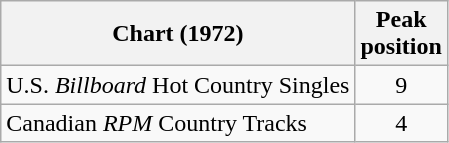<table class="wikitable sortable">
<tr>
<th align="left">Chart (1972)</th>
<th align="center">Peak<br>position</th>
</tr>
<tr>
<td align="left">U.S. <em>Billboard</em> Hot Country Singles</td>
<td align="center">9</td>
</tr>
<tr>
<td align="left">Canadian <em>RPM</em> Country Tracks</td>
<td align="center">4</td>
</tr>
</table>
